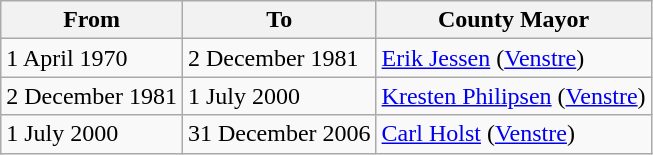<table class="wikitable">
<tr>
<th>From</th>
<th>To</th>
<th>County Mayor</th>
</tr>
<tr>
<td>1 April 1970</td>
<td>2 December 1981</td>
<td><a href='#'>Erik Jessen</a> (<a href='#'>Venstre</a>)</td>
</tr>
<tr>
<td>2 December 1981</td>
<td>1 July 2000</td>
<td><a href='#'>Kresten Philipsen</a> (<a href='#'>Venstre</a>)</td>
</tr>
<tr>
<td>1 July 2000</td>
<td>31 December 2006</td>
<td><a href='#'>Carl Holst</a> (<a href='#'>Venstre</a>)</td>
</tr>
</table>
